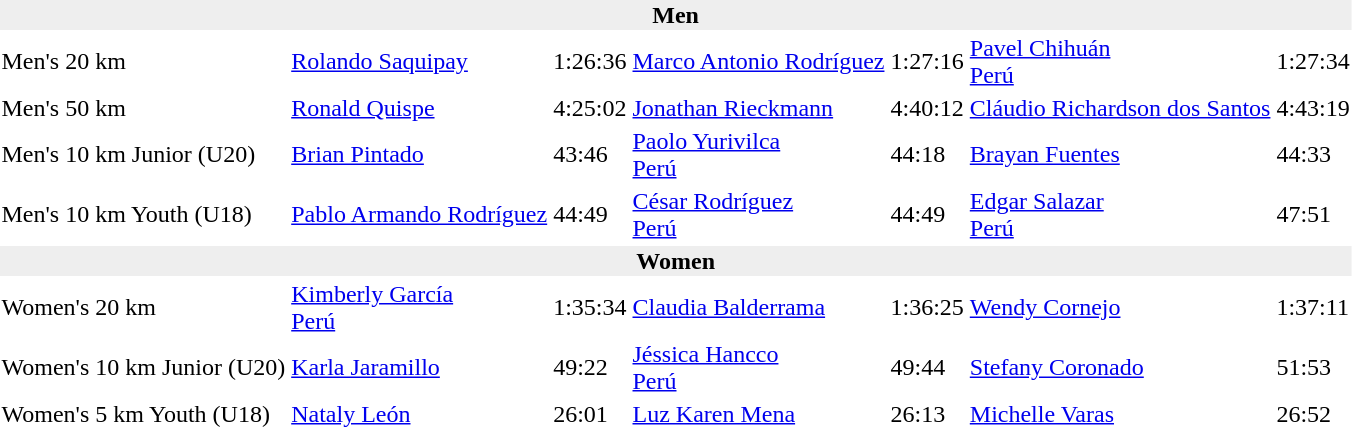<table>
<tr>
<td colspan=7 bgcolor=#eeeeee style=text-align:center;><strong>Men</strong></td>
</tr>
<tr>
<td>Men's 20 km</td>
<td><a href='#'>Rolando Saquipay</a><br></td>
<td>1:26:36</td>
<td><a href='#'>Marco Antonio Rodríguez</a><br></td>
<td>1:27:16</td>
<td><a href='#'>Pavel Chihuán</a><br> <a href='#'>Perú</a></td>
<td>1:27:34</td>
</tr>
<tr>
<td>Men's 50 km</td>
<td><a href='#'>Ronald Quispe</a><br></td>
<td>4:25:02</td>
<td><a href='#'>Jonathan Rieckmann</a><br></td>
<td>4:40:12</td>
<td><a href='#'>Cláudio Richardson dos Santos</a><br></td>
<td>4:43:19</td>
</tr>
<tr>
<td>Men's 10 km Junior (U20)</td>
<td><a href='#'>Brian Pintado</a><br></td>
<td>43:46</td>
<td><a href='#'>Paolo Yurivilca</a><br> <a href='#'>Perú</a></td>
<td>44:18</td>
<td><a href='#'>Brayan Fuentes</a><br></td>
<td>44:33</td>
</tr>
<tr>
<td>Men's 10 km Youth (U18)</td>
<td><a href='#'>Pablo Armando Rodríguez</a><br></td>
<td>44:49</td>
<td><a href='#'>César Rodríguez</a><br> <a href='#'>Perú</a></td>
<td>44:49</td>
<td><a href='#'>Edgar Salazar</a><br> <a href='#'>Perú</a></td>
<td>47:51</td>
</tr>
<tr>
<td colspan=7 bgcolor=#eeeeee style=text-align:center;><strong>Women</strong></td>
</tr>
<tr>
<td>Women's 20 km</td>
<td><a href='#'>Kimberly García</a><br> <a href='#'>Perú</a></td>
<td>1:35:34</td>
<td><a href='#'>Claudia Balderrama</a><br></td>
<td>1:36:25</td>
<td><a href='#'>Wendy Cornejo</a><br></td>
<td>1:37:11</td>
</tr>
<tr>
<td>Women's 10 km Junior (U20)</td>
<td><a href='#'>Karla Jaramillo</a><br></td>
<td>49:22</td>
<td><a href='#'>Jéssica Hancco</a><br> <a href='#'>Perú</a></td>
<td>49:44</td>
<td><a href='#'>Stefany Coronado</a><br></td>
<td>51:53</td>
</tr>
<tr>
<td>Women's 5 km Youth (U18)</td>
<td><a href='#'>Nataly León</a><br></td>
<td>26:01</td>
<td><a href='#'>Luz Karen Mena</a><br></td>
<td>26:13</td>
<td><a href='#'>Michelle Varas</a><br></td>
<td>26:52</td>
</tr>
</table>
